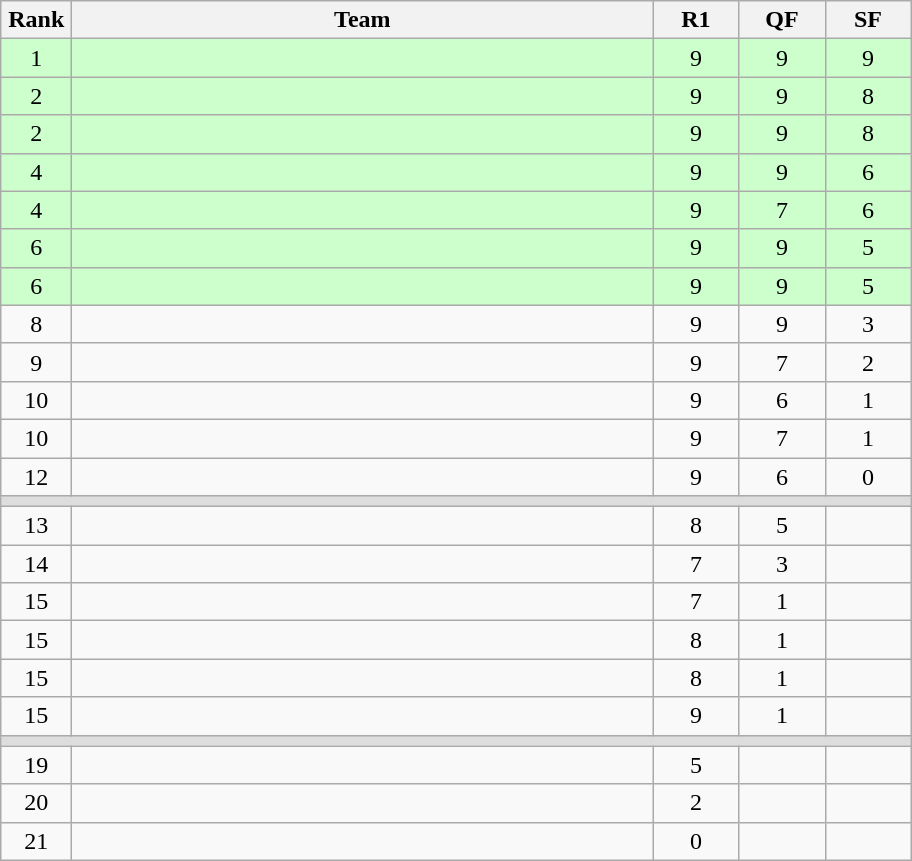<table class=wikitable style="text-align:center">
<tr>
<th width=40>Rank</th>
<th width=380>Team</th>
<th width=50>R1</th>
<th width=50>QF</th>
<th width=50>SF</th>
</tr>
<tr bgcolor="ccffcc">
<td>1</td>
<td align=left></td>
<td>9</td>
<td>9</td>
<td>9</td>
</tr>
<tr bgcolor="ccffcc">
<td>2</td>
<td align=left></td>
<td>9</td>
<td>9</td>
<td>8</td>
</tr>
<tr bgcolor="ccffcc">
<td>2</td>
<td align=left></td>
<td>9</td>
<td>9</td>
<td>8</td>
</tr>
<tr bgcolor="ccffcc">
<td>4</td>
<td align=left></td>
<td>9</td>
<td>9</td>
<td>6</td>
</tr>
<tr bgcolor="ccffcc">
<td>4</td>
<td align=left></td>
<td>9</td>
<td>7</td>
<td>6</td>
</tr>
<tr bgcolor="ccffcc">
<td>6</td>
<td align=left></td>
<td>9</td>
<td>9</td>
<td>5</td>
</tr>
<tr bgcolor="ccffcc">
<td>6</td>
<td align=left></td>
<td>9</td>
<td>9</td>
<td>5</td>
</tr>
<tr>
<td>8</td>
<td align=left></td>
<td>9</td>
<td>9</td>
<td>3</td>
</tr>
<tr>
<td>9</td>
<td align=left></td>
<td>9</td>
<td>7</td>
<td>2</td>
</tr>
<tr>
<td>10</td>
<td align=left></td>
<td>9</td>
<td>6</td>
<td>1</td>
</tr>
<tr>
<td>10</td>
<td align=left></td>
<td>9</td>
<td>7</td>
<td>1</td>
</tr>
<tr>
<td>12</td>
<td align=left></td>
<td>9</td>
<td>6</td>
<td>0</td>
</tr>
<tr bgcolor=#DDDDDD>
<td colspan=5></td>
</tr>
<tr>
<td>13</td>
<td align=left></td>
<td>8</td>
<td>5</td>
<td></td>
</tr>
<tr>
<td>14</td>
<td align=left></td>
<td>7</td>
<td>3</td>
<td></td>
</tr>
<tr>
<td>15</td>
<td align=left></td>
<td>7</td>
<td>1</td>
<td></td>
</tr>
<tr>
<td>15</td>
<td align=left></td>
<td>8</td>
<td>1</td>
<td></td>
</tr>
<tr>
<td>15</td>
<td align=left></td>
<td>8</td>
<td>1</td>
<td></td>
</tr>
<tr>
<td>15</td>
<td align=left></td>
<td>9</td>
<td>1</td>
<td></td>
</tr>
<tr bgcolor=#DDDDDD>
<td colspan=5></td>
</tr>
<tr>
<td>19</td>
<td align=left></td>
<td>5</td>
<td></td>
<td></td>
</tr>
<tr>
<td>20</td>
<td align=left></td>
<td>2</td>
<td></td>
<td></td>
</tr>
<tr>
<td>21</td>
<td align=left></td>
<td>0</td>
<td></td>
<td></td>
</tr>
</table>
